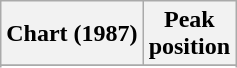<table class="wikitable plainrowheaders sortable">
<tr>
<th scope="col">Chart (1987)</th>
<th scope="col">Peak<br>position</th>
</tr>
<tr>
</tr>
<tr>
</tr>
<tr>
</tr>
<tr>
</tr>
<tr>
</tr>
<tr>
</tr>
<tr>
</tr>
<tr>
</tr>
</table>
